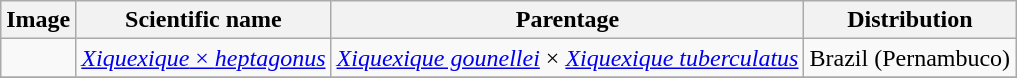<table class="wikitable">
<tr>
<th>Image</th>
<th>Scientific name</th>
<th>Parentage</th>
<th>Distribution</th>
</tr>
<tr>
<td></td>
<td><a href='#'><em>Xiquexique</em> × <em>heptagonus</em></a> </td>
<td><em><a href='#'>Xiquexique gounellei</a></em> × <em><a href='#'>Xiquexique tuberculatus</a></em></td>
<td>Brazil (Pernambuco)</td>
</tr>
<tr>
</tr>
</table>
